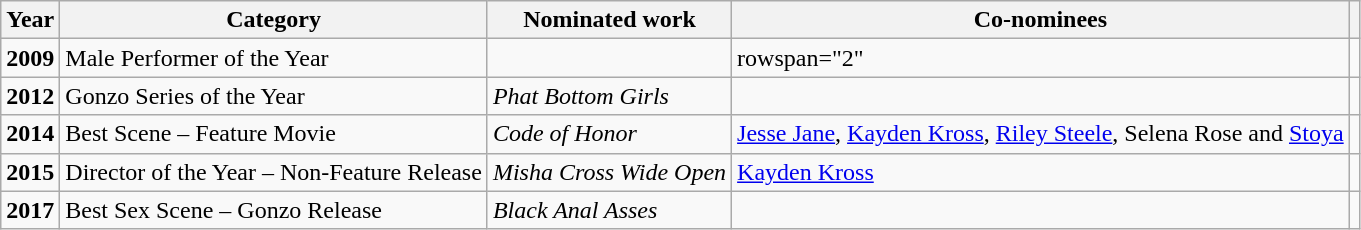<table class="wikitable">
<tr>
<th>Year</th>
<th>Category</th>
<th>Nominated work</th>
<th>Co-nominees</th>
<th></th>
</tr>
<tr>
<td><strong>2009</strong></td>
<td>Male Performer of the Year</td>
<td></td>
<td>rowspan="2" </td>
<td></td>
</tr>
<tr>
<td><strong>2012</strong></td>
<td>Gonzo Series of the Year</td>
<td><em>Phat Bottom Girls</em></td>
<td></td>
</tr>
<tr>
<td><strong>2014</strong></td>
<td>Best Scene – Feature Movie</td>
<td><em>Code of Honor</em></td>
<td><a href='#'>Jesse Jane</a>, <a href='#'>Kayden Kross</a>, <a href='#'>Riley Steele</a>, Selena Rose and <a href='#'>Stoya</a></td>
<td></td>
</tr>
<tr>
<td><strong>2015</strong></td>
<td>Director of the Year – Non-Feature Release</td>
<td><em>Misha Cross Wide Open</em></td>
<td><a href='#'>Kayden Kross</a></td>
<td></td>
</tr>
<tr>
<td><strong>2017</strong></td>
<td>Best Sex Scene – Gonzo Release</td>
<td><em>Black Anal Asses</em></td>
<td></td>
<td></td>
</tr>
</table>
